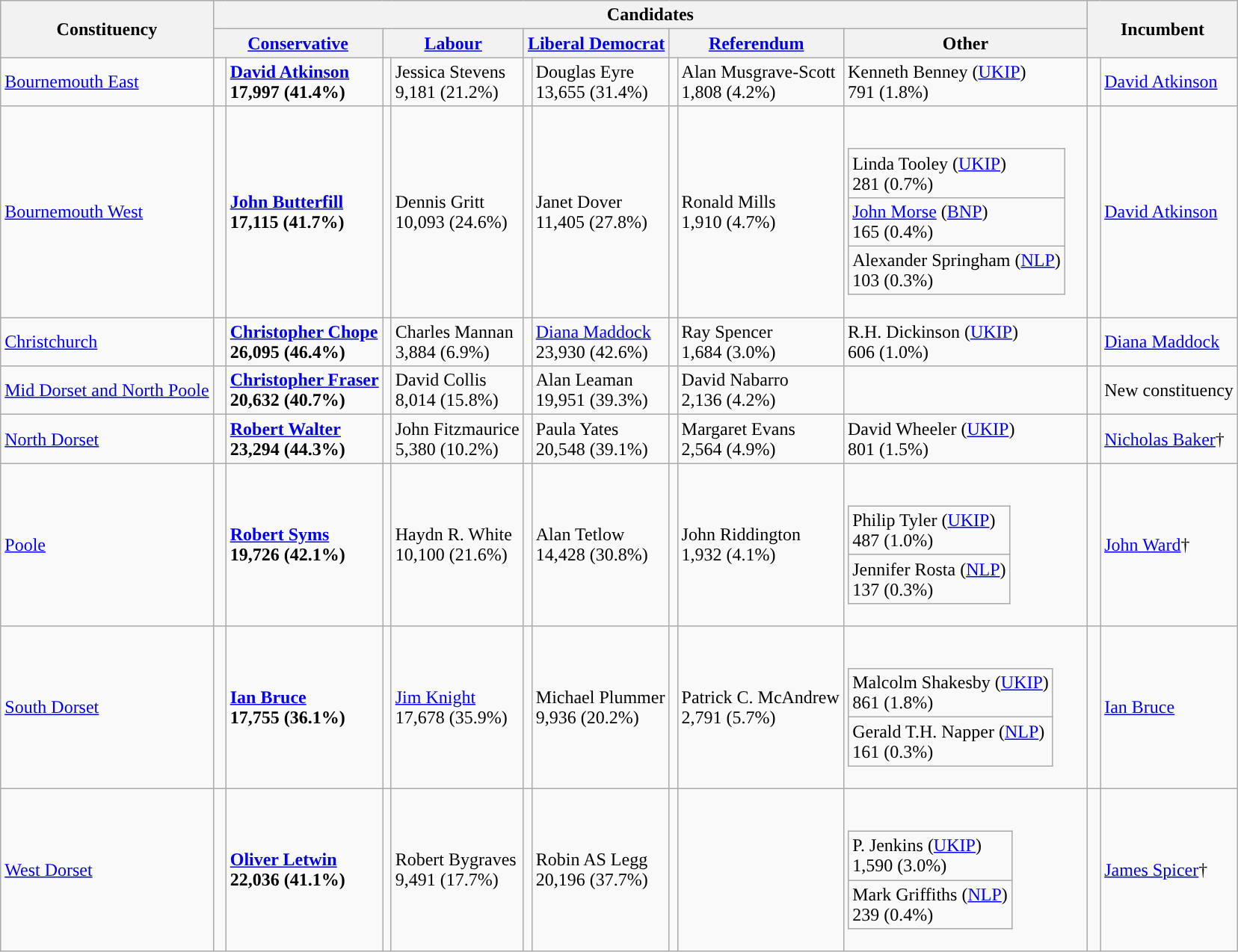<table class="wikitable">
<tr>
<th rowspan="2">Constituency</th>
<th colspan="9">Candidates</th>
<th colspan="2" rowspan="2">Incumbent</th>
</tr>
<tr>
<th colspan="2"><a href='#'>Conservative</a></th>
<th colspan="2"><a href='#'>Labour</a></th>
<th colspan="2"><a href='#'>Liberal Democrat</a></th>
<th colspan="2"><a href='#'>Referendum</a></th>
<th>Other</th>
</tr>
<tr>
<td><a href='#'>Bournemouth East</a></td>
<td style="color:inherit;background:"> </td>
<td><strong><a href='#'>David Atkinson</a></strong><br><strong>17,997 (41.4%)</strong></td>
<td></td>
<td>Jessica Stevens<br>9,181 (21.2%)</td>
<td></td>
<td>Douglas Eyre<br>13,655 (31.4%)</td>
<td></td>
<td>Alan Musgrave-Scott<br>1,808 (4.2%)</td>
<td>Kenneth Benney (<a href='#'>UKIP</a>)<br>791 (1.8%)</td>
<td style="color:inherit;background:"> </td>
<td><a href='#'>David Atkinson</a></td>
</tr>
<tr>
<td><a href='#'>Bournemouth West</a></td>
<td style="color:inherit;background:"> </td>
<td><strong><a href='#'>John Butterfill</a></strong><br><strong>17,115 (41.7%)</strong></td>
<td></td>
<td>Dennis Gritt<br>10,093 (24.6%)</td>
<td></td>
<td>Janet Dover<br>11,405 (27.8%)</td>
<td></td>
<td>Ronald Mills<br>1,910 (4.7%)</td>
<td><br><table class="wikitable">
<tr>
<td>Linda Tooley (<a href='#'>UKIP</a>)<br>281 (0.7%)</td>
</tr>
<tr>
<td><a href='#'>John Morse</a> (<a href='#'>BNP</a>)<br>165 (0.4%)</td>
</tr>
<tr>
<td>Alexander Springham (<a href='#'>NLP</a>)<br>103 (0.3%)</td>
</tr>
</table>
</td>
<td style="color:inherit;background:"> </td>
<td><a href='#'>David Atkinson</a></td>
</tr>
<tr>
<td><a href='#'>Christchurch</a></td>
<td style="color:inherit;background:"> </td>
<td><strong><a href='#'>Christopher Chope</a></strong><br><strong>26,095 (46.4%)</strong></td>
<td></td>
<td>Charles Mannan<br>3,884 (6.9%)</td>
<td></td>
<td><a href='#'>Diana Maddock</a><br>23,930 (42.6%)</td>
<td></td>
<td>Ray Spencer<br>1,684 (3.0%)</td>
<td>R.H. Dickinson (<a href='#'>UKIP</a>)<br>606 (1.0%)</td>
<td style="color:inherit;background:"></td>
<td><a href='#'>Diana Maddock</a></td>
</tr>
<tr>
<td><a href='#'>Mid Dorset and North Poole</a></td>
<td style="color:inherit;background:"> </td>
<td><strong><a href='#'>Christopher Fraser</a></strong><br><strong>20,632 (40.7%)</strong></td>
<td></td>
<td>David Collis<br>8,014 (15.8%)</td>
<td></td>
<td>Alan Leaman<br>19,951 (39.3%)</td>
<td></td>
<td>David Nabarro<br>2,136 (4.2%)</td>
<td></td>
<td></td>
<td>New constituency</td>
</tr>
<tr>
<td><a href='#'>North Dorset</a></td>
<td style="color:inherit;background:"> </td>
<td><strong><a href='#'>Robert Walter</a></strong><br><strong>23,294 (44.3%)</strong></td>
<td></td>
<td>John Fitzmaurice<br>5,380 (10.2%)</td>
<td></td>
<td>Paula Yates<br>20,548 (39.1%)</td>
<td></td>
<td>Margaret Evans<br>2,564 (4.9%)</td>
<td>David Wheeler (<a href='#'>UKIP</a>)<br>801 (1.5%)</td>
<td style="color:inherit;background:"> </td>
<td><a href='#'>Nicholas Baker</a>†</td>
</tr>
<tr>
<td><a href='#'>Poole</a></td>
<td style="color:inherit;background:"> </td>
<td><strong><a href='#'>Robert Syms</a></strong><br><strong>19,726 (42.1%)</strong></td>
<td></td>
<td>Haydn R. White<br>10,100 (21.6%)</td>
<td></td>
<td>Alan Tetlow<br>14,428 (30.8%)</td>
<td></td>
<td>John Riddington<br>1,932 (4.1%)</td>
<td><br><table class="wikitable">
<tr>
<td>Philip Tyler (<a href='#'>UKIP</a>)<br>487 (1.0%)</td>
</tr>
<tr>
<td>Jennifer Rosta (<a href='#'>NLP</a>)<br>137 (0.3%)</td>
</tr>
</table>
</td>
<td style="color:inherit;background:"> </td>
<td><a href='#'>John Ward</a>†</td>
</tr>
<tr>
<td><a href='#'>South Dorset</a></td>
<td style="color:inherit;background:"> </td>
<td><strong><a href='#'>Ian Bruce</a></strong><br><strong>17,755 (36.1%)</strong></td>
<td></td>
<td><a href='#'>Jim Knight</a><br>17,678 (35.9%)</td>
<td></td>
<td>Michael Plummer<br>9,936 (20.2%)</td>
<td></td>
<td>Patrick C. McAndrew<br>2,791 (5.7%)</td>
<td><br><table class="wikitable">
<tr>
<td>Malcolm Shakesby (<a href='#'>UKIP</a>)<br>861 (1.8%)</td>
</tr>
<tr>
<td>Gerald T.H. Napper (<a href='#'>NLP</a>)<br>161 (0.3%)</td>
</tr>
</table>
</td>
<td style="color:inherit;background:"> </td>
<td><a href='#'>Ian Bruce</a></td>
</tr>
<tr>
<td><a href='#'>West Dorset</a></td>
<td style="color:inherit;background:"> </td>
<td><strong><a href='#'>Oliver Letwin</a></strong><br><strong>22,036 (41.1%)</strong></td>
<td></td>
<td>Robert Bygraves<br>9,491 (17.7%)</td>
<td></td>
<td>Robin AS Legg<br>20,196 (37.7%)</td>
<td></td>
<td></td>
<td><br><table class="wikitable">
<tr>
<td>P. Jenkins (<a href='#'>UKIP</a>)<br>1,590 (3.0%)</td>
</tr>
<tr>
<td>Mark Griffiths (<a href='#'>NLP</a>)<br>239 (0.4%)</td>
</tr>
</table>
</td>
<td style="color:inherit;background:"> </td>
<td><a href='#'>James Spicer</a>†</td>
</tr>
</table>
